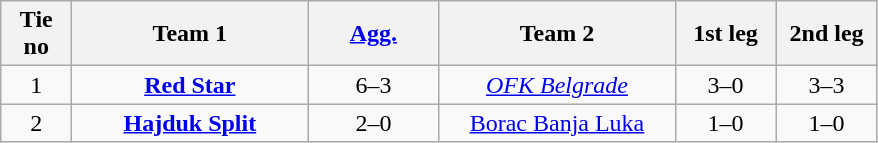<table class="wikitable" style="text-align: center">
<tr>
<th width=40>Tie no</th>
<th width=150>Team 1</th>
<th width=80><a href='#'>Agg.</a></th>
<th width=150>Team 2</th>
<th width=60>1st leg</th>
<th width=60>2nd leg</th>
</tr>
<tr>
<td>1</td>
<td><strong><a href='#'>Red Star</a></strong></td>
<td>6–3</td>
<td><em><a href='#'>OFK Belgrade</a></em></td>
<td>3–0</td>
<td>3–3</td>
</tr>
<tr>
<td>2</td>
<td><strong><a href='#'>Hajduk Split</a></strong></td>
<td>2–0</td>
<td><a href='#'>Borac Banja Luka</a></td>
<td>1–0</td>
<td>1–0</td>
</tr>
</table>
